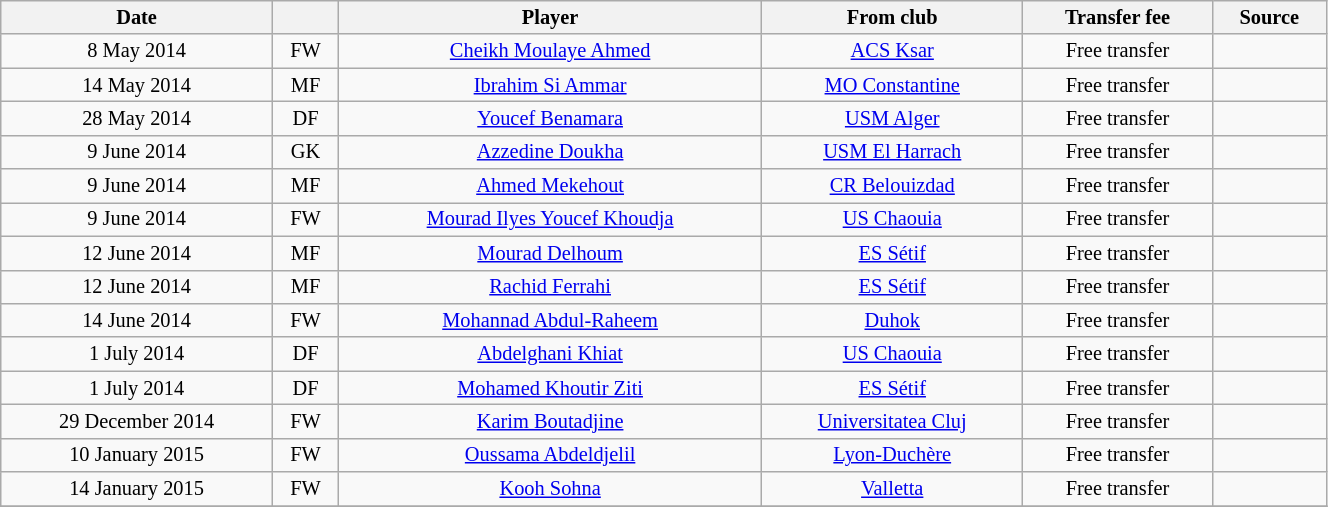<table class="wikitable sortable" style="width:70%; text-align:center; font-size:85%; text-align:centre;">
<tr>
<th>Date</th>
<th></th>
<th>Player</th>
<th>From club</th>
<th>Transfer fee</th>
<th>Source</th>
</tr>
<tr>
<td>8 May 2014</td>
<td>FW</td>
<td> <a href='#'>Cheikh Moulaye Ahmed</a></td>
<td> <a href='#'>ACS Ksar</a></td>
<td>Free transfer</td>
<td></td>
</tr>
<tr>
<td>14 May 2014</td>
<td>MF</td>
<td> <a href='#'>Ibrahim Si Ammar</a></td>
<td><a href='#'>MO Constantine</a></td>
<td>Free transfer</td>
<td></td>
</tr>
<tr>
<td>28 May 2014</td>
<td>DF</td>
<td> <a href='#'>Youcef Benamara</a></td>
<td><a href='#'>USM Alger</a></td>
<td>Free transfer</td>
<td></td>
</tr>
<tr>
<td>9 June 2014</td>
<td>GK</td>
<td> <a href='#'>Azzedine Doukha</a></td>
<td><a href='#'>USM El Harrach</a></td>
<td>Free transfer</td>
<td></td>
</tr>
<tr>
<td>9 June 2014</td>
<td>MF</td>
<td> <a href='#'>Ahmed Mekehout</a></td>
<td><a href='#'>CR Belouizdad</a></td>
<td>Free transfer</td>
<td></td>
</tr>
<tr>
<td>9 June 2014</td>
<td>FW</td>
<td> <a href='#'>Mourad Ilyes Youcef Khoudja</a></td>
<td><a href='#'>US Chaouia</a></td>
<td>Free transfer</td>
<td></td>
</tr>
<tr>
<td>12 June 2014</td>
<td>MF</td>
<td> <a href='#'>Mourad Delhoum</a></td>
<td><a href='#'>ES Sétif</a></td>
<td>Free transfer</td>
<td></td>
</tr>
<tr>
<td>12 June 2014</td>
<td>MF</td>
<td> <a href='#'>Rachid Ferrahi</a></td>
<td><a href='#'>ES Sétif</a></td>
<td>Free transfer</td>
<td></td>
</tr>
<tr>
<td>14 June 2014</td>
<td>FW</td>
<td> <a href='#'>Mohannad Abdul-Raheem</a></td>
<td> <a href='#'>Duhok</a></td>
<td>Free transfer</td>
<td></td>
</tr>
<tr>
<td>1 July 2014</td>
<td>DF</td>
<td> <a href='#'>Abdelghani Khiat</a></td>
<td><a href='#'>US Chaouia</a></td>
<td>Free transfer</td>
<td></td>
</tr>
<tr>
<td>1 July 2014</td>
<td>DF</td>
<td> <a href='#'>Mohamed Khoutir Ziti</a></td>
<td><a href='#'>ES Sétif</a></td>
<td>Free transfer</td>
<td></td>
</tr>
<tr>
<td>29 December 2014</td>
<td>FW</td>
<td> <a href='#'>Karim Boutadjine</a></td>
<td> <a href='#'>Universitatea Cluj</a></td>
<td>Free transfer</td>
<td></td>
</tr>
<tr>
<td>10 January 2015</td>
<td>FW</td>
<td> <a href='#'>Oussama Abdeldjelil</a></td>
<td> <a href='#'>Lyon-Duchère</a></td>
<td>Free transfer</td>
<td></td>
</tr>
<tr>
<td>14 January 2015</td>
<td>FW</td>
<td> <a href='#'>Kooh Sohna</a></td>
<td> <a href='#'>Valletta</a></td>
<td>Free transfer</td>
<td></td>
</tr>
<tr>
</tr>
</table>
